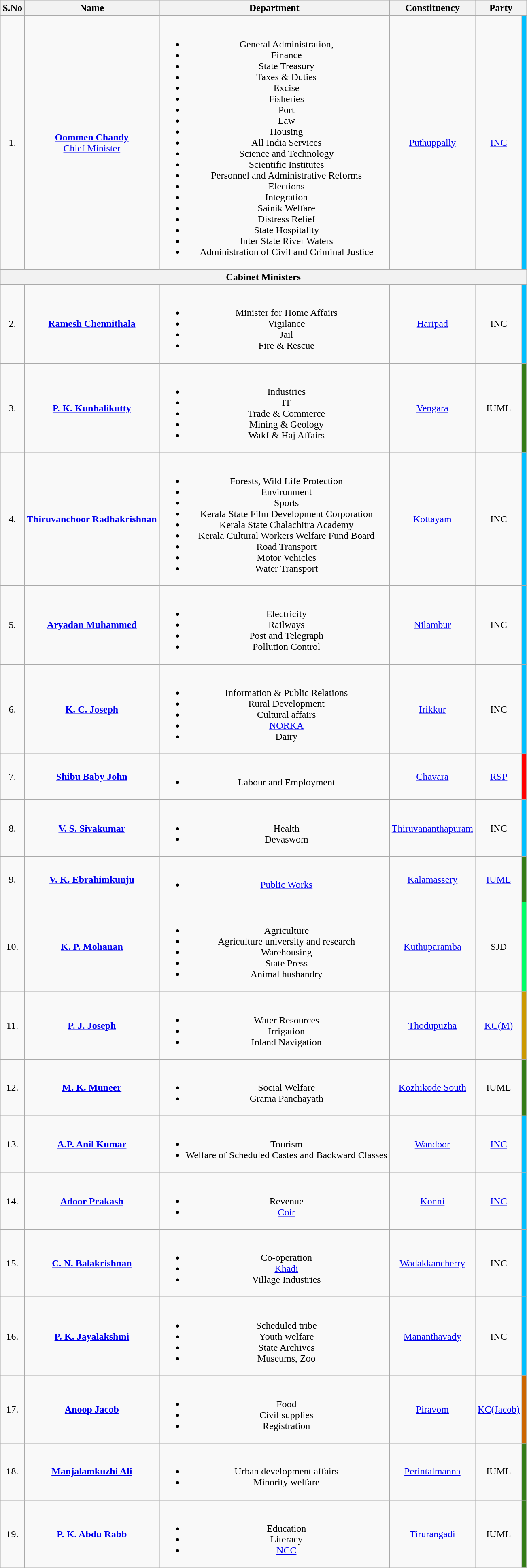<table class="wikitable sortable" style="text-align:center" style="font-size: 82%;">
<tr>
<th>S.No</th>
<th>Name</th>
<th>Department</th>
<th>Constituency</th>
<th colspan="2" scope="col">Party</th>
</tr>
<tr>
<td>1.</td>
<td><strong><a href='#'>Oommen Chandy</a></strong><br><a href='#'>Chief Minister</a></td>
<td><br><ul><li>General Administration,</li><li>Finance</li><li>State Treasury</li><li>Taxes & Duties</li><li>Excise</li><li>Fisheries</li><li>Port</li><li>Law</li><li>Housing</li><li>All India Services</li><li>Science and Technology</li><li>Scientific Institutes</li><li>Personnel and Administrative Reforms</li><li>Elections</li><li>Integration</li><li>Sainik Welfare</li><li>Distress Relief</li><li>State Hospitality</li><li>Inter State River Waters</li><li>Administration of Civil and Criminal Justice</li></ul></td>
<td><a href='#'>Puthuppally</a></td>
<td><a href='#'>INC</a></td>
<td style="color:inherit;background:#00BFFF"></td>
</tr>
<tr>
<th colspan="6" style="text-align: center;"><strong>Cabinet Ministers</strong></th>
</tr>
<tr>
<td>2.</td>
<td><strong><a href='#'>Ramesh Chennithala</a></strong></td>
<td><br><ul><li>Minister for Home Affairs</li><li>Vigilance</li><li>Jail</li><li>Fire & Rescue</li></ul></td>
<td><a href='#'>Haripad</a></td>
<td>INC</td>
<td style="color:inherit;background:#00BFFF"></td>
</tr>
<tr>
<td>3.</td>
<td><strong><a href='#'>P. K. Kunhalikutty</a></strong></td>
<td><br><ul><li>Industries</li><li>IT</li><li>Trade & Commerce</li><li>Mining & Geology</li><li>Wakf & Haj Affairs</li></ul></td>
<td><a href='#'>Vengara</a></td>
<td>IUML</td>
<td style="color:inherit;background:#347C17"></td>
</tr>
<tr>
<td>4.</td>
<td><strong><a href='#'>Thiruvanchoor Radhakrishnan</a></strong></td>
<td><br><ul><li>Forests, Wild Life Protection</li><li>Environment</li><li>Sports</li><li>Kerala State Film Development Corporation</li><li>Kerala State Chalachitra Academy</li><li>Kerala Cultural Workers Welfare Fund Board</li><li>Road Transport</li><li>Motor Vehicles</li><li>Water Transport</li></ul></td>
<td><a href='#'>Kottayam</a></td>
<td>INC</td>
<td style="color:inherit;background:#00BFFF"></td>
</tr>
<tr>
<td>5.</td>
<td><strong><a href='#'>Aryadan Muhammed</a></strong></td>
<td><br><ul><li>Electricity</li><li>Railways</li><li>Post and Telegraph</li><li>Pollution Control</li></ul></td>
<td><a href='#'>Nilambur</a></td>
<td>INC</td>
<td style="color:inherit;background:#00BFFF"></td>
</tr>
<tr>
<td>6.</td>
<td><a href='#'><strong>K. C. Joseph</strong></a></td>
<td><br><ul><li>Information & Public Relations</li><li>Rural Development</li><li>Cultural affairs</li><li><a href='#'>NORKA</a></li><li>Dairy</li></ul></td>
<td><a href='#'>Irikkur</a></td>
<td>INC</td>
<td style="color:inherit;background:#00BFFF"></td>
</tr>
<tr>
<td>7.</td>
<td><strong><a href='#'>Shibu Baby John</a></strong></td>
<td><br><ul><li>Labour and Employment</li></ul></td>
<td><a href='#'>Chavara</a></td>
<td><a href='#'>RSP</a></td>
<td style="color:inherit;background:#FF0000"></td>
</tr>
<tr>
<td>8.</td>
<td><strong><a href='#'>V. S. Sivakumar</a></strong></td>
<td><br><ul><li>Health</li><li>Devaswom</li></ul></td>
<td><a href='#'>Thiruvananthapuram</a></td>
<td>INC</td>
<td style="color:inherit;background:#00BFFF"></td>
</tr>
<tr>
<td>9.</td>
<td><strong><a href='#'>V. K. Ebrahimkunju</a></strong></td>
<td><br><ul><li><a href='#'>Public Works</a></li></ul></td>
<td><a href='#'>Kalamassery</a></td>
<td><a href='#'>IUML</a></td>
<td style="color:inherit;background:#347C17"></td>
</tr>
<tr>
<td>10.</td>
<td><strong><a href='#'>K. P. Mohanan</a></strong></td>
<td><br><ul><li>Agriculture</li><li>Agriculture university and research</li><li>Warehousing</li><li>State Press</li><li>Animal husbandry</li></ul></td>
<td><a href='#'>Kuthuparamba</a></td>
<td>SJD</td>
<td style="color:inherit;background:#00FF66"></td>
</tr>
<tr>
<td>11.</td>
<td><strong><a href='#'>P. J. Joseph</a></strong></td>
<td><br><ul><li>Water Resources</li><li>Irrigation</li><li>Inland Navigation</li></ul></td>
<td><a href='#'>Thodupuzha</a></td>
<td><a href='#'>KC(M)</a></td>
<td style="color:inherit;background:#CC9900"></td>
</tr>
<tr>
<td>12.</td>
<td><strong><a href='#'>M. K. Muneer</a></strong></td>
<td><br><ul><li>Social Welfare</li><li>Grama Panchayath</li></ul></td>
<td><a href='#'>Kozhikode South</a></td>
<td>IUML</td>
<td style="color:inherit;background:#347C17"></td>
</tr>
<tr>
<td>13.</td>
<td><strong><a href='#'>A.P. Anil Kumar</a></strong></td>
<td><br><ul><li>Tourism</li><li>Welfare of Scheduled Castes and Backward Classes</li></ul></td>
<td><a href='#'>Wandoor</a></td>
<td><a href='#'>INC</a></td>
<td style="color:inherit;background:#00BFFF"></td>
</tr>
<tr>
<td>14.</td>
<td><strong><a href='#'>Adoor Prakash</a></strong></td>
<td><br><ul><li>Revenue</li><li><a href='#'>Coir</a></li></ul></td>
<td><a href='#'>Konni</a></td>
<td><a href='#'>INC</a></td>
<td style="color:inherit;background:#00BFFF"></td>
</tr>
<tr>
<td>15.</td>
<td><strong><a href='#'>C. N. Balakrishnan</a></strong></td>
<td><br><ul><li>Co-operation</li><li><a href='#'>Khadi</a></li><li>Village Industries</li></ul></td>
<td><a href='#'>Wadakkancherry</a></td>
<td>INC</td>
<td style="color:inherit;background:#00BFFF"></td>
</tr>
<tr>
<td>16.</td>
<td><strong><a href='#'>P. K. Jayalakshmi</a></strong></td>
<td><br><ul><li>Scheduled tribe</li><li>Youth welfare</li><li>State Archives</li><li>Museums, Zoo</li></ul></td>
<td><a href='#'>Mananthavady</a></td>
<td>INC</td>
<td style="color:inherit;background:#00BFFF"></td>
</tr>
<tr>
<td>17.</td>
<td><strong><a href='#'>Anoop Jacob</a></strong></td>
<td><br><ul><li>Food</li><li>Civil supplies</li><li>Registration</li></ul></td>
<td><a href='#'>Piravom</a></td>
<td><a href='#'>KC(Jacob)</a></td>
<td style="color:inherit;background:#CC6600"></td>
</tr>
<tr>
<td>18.</td>
<td><strong><a href='#'>Manjalamkuzhi Ali</a></strong></td>
<td><br><ul><li>Urban development affairs</li><li>Minority welfare</li></ul></td>
<td><a href='#'>Perintalmanna</a></td>
<td>IUML</td>
<td style="color:inherit;background:#347C17"></td>
</tr>
<tr>
<td>19.</td>
<td><strong><a href='#'>P. K. Abdu Rabb</a></strong></td>
<td><br><ul><li>Education</li><li>Literacy</li><li><a href='#'>NCC</a></li></ul></td>
<td><a href='#'>Tirurangadi</a></td>
<td>IUML</td>
<td style="color:inherit;background:#347C17"></td>
</tr>
</table>
